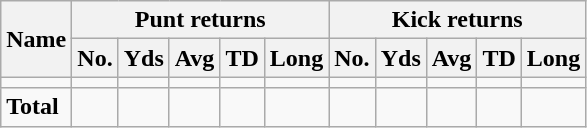<table class="wikitable" style="white-space:nowrap;">
<tr>
<th rowspan="2">Name</th>
<th colspan="5">Punt returns</th>
<th colspan="5">Kick returns</th>
</tr>
<tr>
<th>No.</th>
<th>Yds</th>
<th>Avg</th>
<th>TD</th>
<th>Long</th>
<th>No.</th>
<th>Yds</th>
<th>Avg</th>
<th>TD</th>
<th>Long</th>
</tr>
<tr>
<td></td>
<td></td>
<td></td>
<td></td>
<td></td>
<td></td>
<td></td>
<td></td>
<td></td>
<td></td>
<td></td>
</tr>
<tr>
<td><strong>Total</strong></td>
<td></td>
<td></td>
<td></td>
<td></td>
<td></td>
<td></td>
<td></td>
<td></td>
<td></td>
<td></td>
</tr>
</table>
